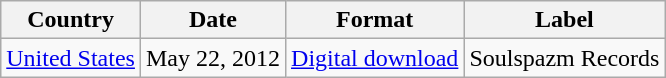<table class="wikitable sortable">
<tr>
<th>Country</th>
<th>Date</th>
<th>Format</th>
<th>Label</th>
</tr>
<tr>
<td><a href='#'>United States</a></td>
<td>May 22, 2012</td>
<td><a href='#'>Digital download</a></td>
<td>Soulspazm Records</td>
</tr>
</table>
